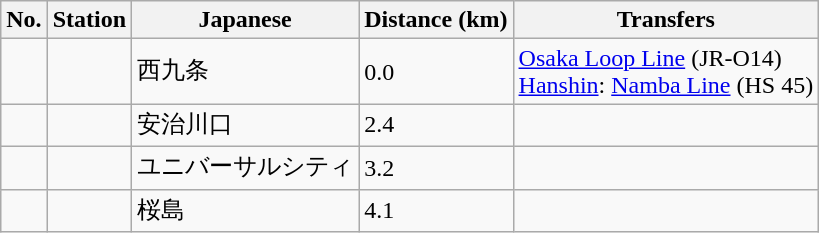<table class=wikitable>
<tr>
<th>No.</th>
<th>Station</th>
<th>Japanese</th>
<th>Distance (km)</th>
<th>Transfers</th>
</tr>
<tr>
<td></td>
<td></td>
<td>西九条</td>
<td>0.0</td>
<td> <a href='#'>Osaka Loop Line</a> (JR-O14)<br><a href='#'>Hanshin</a>:  <a href='#'>Namba Line</a> (HS 45)</td>
</tr>
<tr>
<td></td>
<td></td>
<td>安治川口</td>
<td>2.4</td>
<td> </td>
</tr>
<tr>
<td></td>
<td></td>
<td>ユニバーサルシティ</td>
<td>3.2</td>
<td> </td>
</tr>
<tr>
<td></td>
<td></td>
<td>桜島</td>
<td>4.1</td>
<td> </td>
</tr>
</table>
